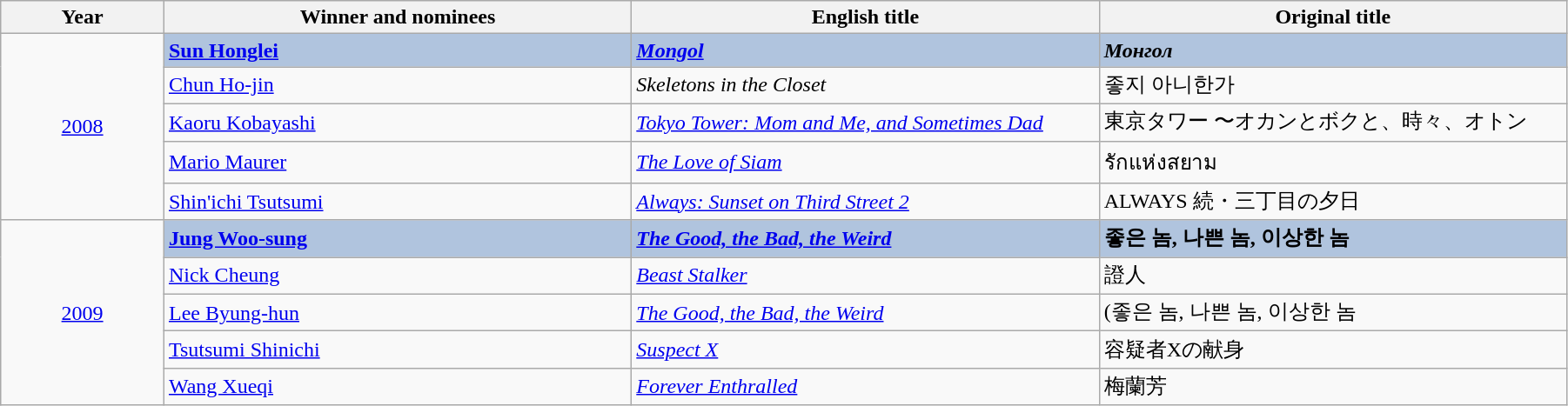<table class="wikitable" width="95%" cellpadding="5">
<tr>
<th width="100"><strong>Year</strong></th>
<th width="300"><strong>Winner and nominees</strong></th>
<th width="300"><strong>English title</strong></th>
<th width="300"><strong>Original title</strong></th>
</tr>
<tr>
<td rowspan="5" style="text-align:center;"><a href='#'>2008</a></td>
<td style="background:#B0C4DE;"> <strong><a href='#'>Sun Honglei</a></strong></td>
<td style="background:#B0C4DE;"><strong><em><a href='#'>Mongol</a></em></strong></td>
<td style="background:#B0C4DE;"><strong><em>Монгол</em></strong></td>
</tr>
<tr>
<td> <a href='#'>Chun Ho-jin</a></td>
<td><em>Skeletons in the Closet</em></td>
<td>좋지 아니한가</td>
</tr>
<tr>
<td> <a href='#'>Kaoru Kobayashi</a></td>
<td><em><a href='#'>Tokyo Tower: Mom and Me, and Sometimes Dad</a></em></td>
<td>東京タワー 〜オカンとボクと、時々、オトン</td>
</tr>
<tr>
<td> <a href='#'>Mario Maurer</a></td>
<td><em><a href='#'>The Love of Siam</a></em></td>
<td>รักแห่งสยาม</td>
</tr>
<tr>
<td> <a href='#'>Shin'ichi Tsutsumi</a></td>
<td><em><a href='#'>Always: Sunset on Third Street 2</a></em></td>
<td>ALWAYS 続・三丁目の夕日</td>
</tr>
<tr>
<td rowspan="5" style="text-align:center;"><a href='#'>2009</a></td>
<td style="background:#B0C4DE;"> <strong><a href='#'>Jung Woo-sung</a></strong></td>
<td style="background:#B0C4DE;"><strong><em><a href='#'>The Good, the Bad, the Weird</a></em></strong></td>
<td style="background:#B0C4DE;"><strong>좋은 놈, 나쁜 놈, 이상한 놈</strong></td>
</tr>
<tr>
<td> <a href='#'>Nick Cheung</a></td>
<td><em><a href='#'>Beast Stalker</a></em></td>
<td>證人</td>
</tr>
<tr>
<td> <a href='#'>Lee Byung-hun</a></td>
<td><em><a href='#'>The Good, the Bad, the Weird</a></em></td>
<td>(좋은 놈, 나쁜 놈, 이상한 놈</td>
</tr>
<tr>
<td> <a href='#'>Tsutsumi Shinichi</a></td>
<td><em><a href='#'>Suspect X</a></em></td>
<td>容疑者Xの献身</td>
</tr>
<tr>
<td> <a href='#'>Wang Xueqi</a></td>
<td><em><a href='#'>Forever Enthralled</a></em></td>
<td>梅蘭芳</td>
</tr>
</table>
